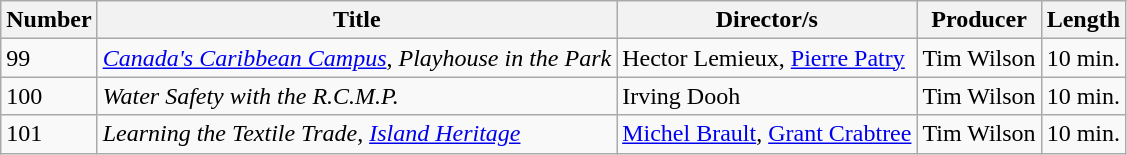<table class=wikitable>
<tr>
<th>Number</th>
<th>Title</th>
<th>Director/s</th>
<th>Producer</th>
<th>Length</th>
</tr>
<tr>
<td>99</td>
<td><em><a href='#'>Canada's Caribbean Campus</a></em>, <em>Playhouse in the Park</em></td>
<td>Hector Lemieux, <a href='#'>Pierre Patry</a></td>
<td>Tim Wilson</td>
<td>10 min.</td>
</tr>
<tr>
<td>100</td>
<td><em>Water Safety with the R.C.M.P.</em></td>
<td>Irving Dooh</td>
<td>Tim Wilson</td>
<td>10 min.</td>
</tr>
<tr>
<td>101</td>
<td><em>Learning the Textile Trade</em>, <em><a href='#'>Island Heritage</a></em></td>
<td><a href='#'>Michel Brault</a>, <a href='#'>Grant Crabtree</a></td>
<td>Tim Wilson</td>
<td>10 min.</td>
</tr>
</table>
